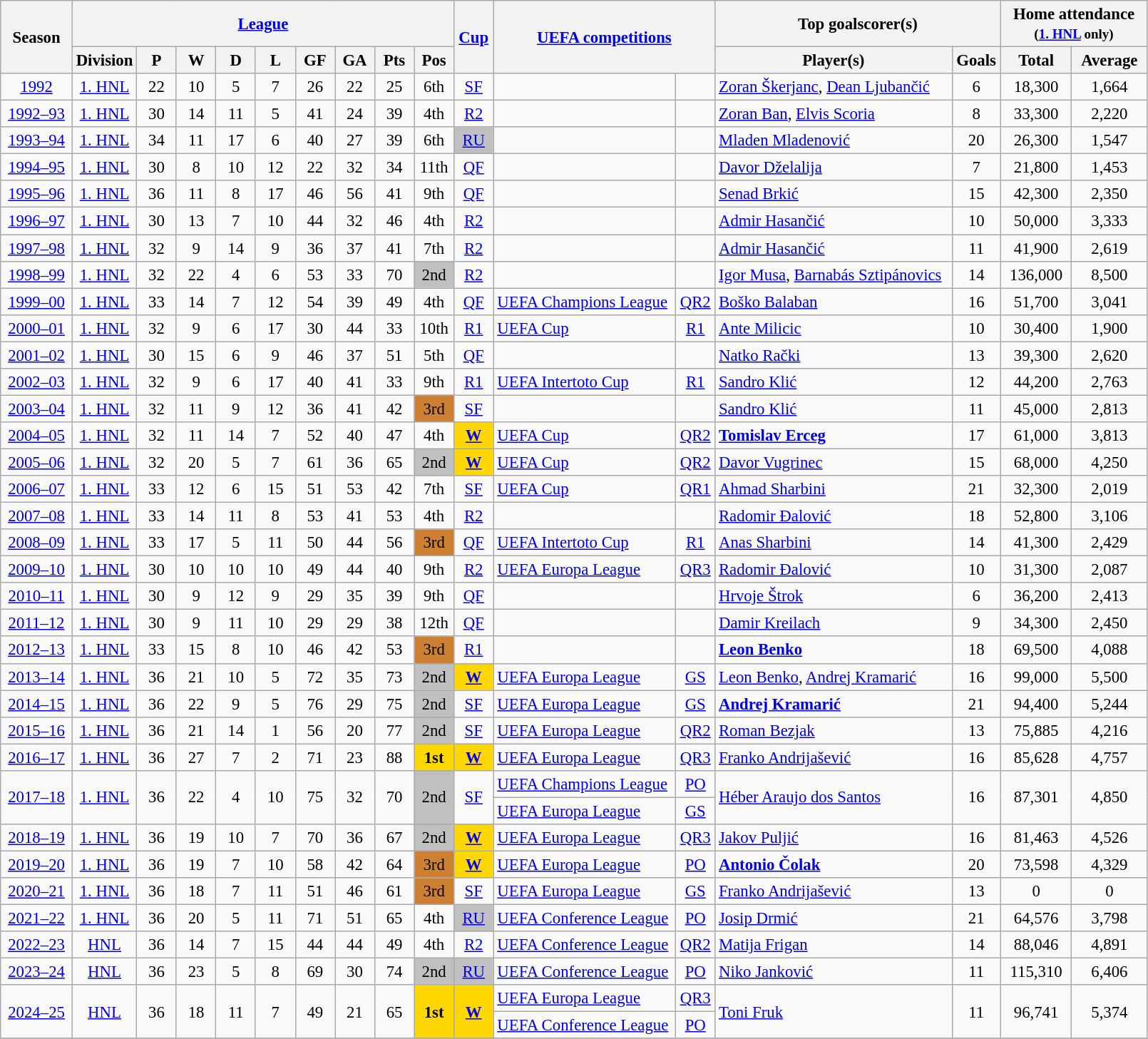<table class="wikitable" style="font-size: 95%; text-align: center">
<tr>
<th rowspan=2 width="60">Season</th>
<th colspan=9><a href='#'>League</a></th>
<th rowspan=2 width="30"><a href='#'>Cup</a></th>
<th rowspan=2 colspan=2 width="200"><a href='#'>UEFA competitions</a></th>
<th colspan=2 width="260">Top goalscorer(s)</th>
<th colspan=2 width="130">Home attendance<br><small>(<a href='#'>1. HNL</a> only)</small></th>
</tr>
<tr>
<th>Division</th>
<th width="30">P</th>
<th width="30">W</th>
<th width="30">D</th>
<th width="30">L</th>
<th width="30">GF</th>
<th width="30">GA</th>
<th width="30">Pts</th>
<th width="30">Pos</th>
<th>Player(s)</th>
<th>Goals</th>
<th>Total</th>
<th>Average</th>
</tr>
<tr>
<td><a href='#'>1992</a></td>
<td><a href='#'>1. HNL</a></td>
<td>22</td>
<td>10</td>
<td>5</td>
<td>7</td>
<td>26</td>
<td>22</td>
<td>25</td>
<td> 6th </td>
<td><a href='#'>SF</a></td>
<td></td>
<td></td>
<td align="left"><a href='#'>Zoran Škerjanc</a>, <a href='#'>Dean Ljubančić</a></td>
<td>6</td>
<td>18,300</td>
<td>1,664</td>
</tr>
<tr>
<td><a href='#'>1992–93</a></td>
<td><a href='#'>1. HNL</a></td>
<td>30</td>
<td>14</td>
<td>11</td>
<td>5</td>
<td>41</td>
<td>24</td>
<td>39</td>
<td>4th</td>
<td><a href='#'>R2</a></td>
<td></td>
<td></td>
<td align="left"><a href='#'>Zoran Ban</a>, <a href='#'>Elvis Scoria</a></td>
<td>8</td>
<td>33,300</td>
<td>2,220</td>
</tr>
<tr>
<td><a href='#'>1993–94</a></td>
<td><a href='#'>1. HNL</a></td>
<td>34</td>
<td>11</td>
<td>17</td>
<td>6</td>
<td>40</td>
<td>27</td>
<td>39</td>
<td>6th</td>
<td bgcolor=Silver><a href='#'>RU</a></td>
<td></td>
<td></td>
<td align="left"><a href='#'>Mladen Mladenović</a></td>
<td>20</td>
<td>26,300</td>
<td>1,547</td>
</tr>
<tr>
<td><a href='#'>1994–95</a></td>
<td><a href='#'>1. HNL</a></td>
<td>30</td>
<td>8</td>
<td>10</td>
<td>12</td>
<td>22</td>
<td>32</td>
<td>34</td>
<td>11th</td>
<td><a href='#'>QF</a></td>
<td></td>
<td></td>
<td align="left"><a href='#'>Davor Dželalija</a></td>
<td>7</td>
<td>21,800</td>
<td>1,453</td>
</tr>
<tr>
<td><a href='#'>1995–96</a></td>
<td><a href='#'>1. HNL</a></td>
<td>36</td>
<td>11</td>
<td>8</td>
<td>17</td>
<td>46</td>
<td>56</td>
<td>41</td>
<td>9th</td>
<td><a href='#'>QF</a></td>
<td></td>
<td></td>
<td align="left"><a href='#'>Senad Brkić</a></td>
<td>15</td>
<td>42,300</td>
<td>2,350</td>
</tr>
<tr>
<td><a href='#'>1996–97</a></td>
<td><a href='#'>1. HNL</a></td>
<td>30</td>
<td>13</td>
<td>7</td>
<td>10</td>
<td>44</td>
<td>32</td>
<td>46</td>
<td>4th</td>
<td><a href='#'>R2</a></td>
<td></td>
<td></td>
<td align="left"><a href='#'>Admir Hasančić</a></td>
<td>10</td>
<td>50,000</td>
<td>3,333</td>
</tr>
<tr>
<td><a href='#'>1997–98</a></td>
<td><a href='#'>1. HNL</a></td>
<td>32</td>
<td>9</td>
<td>14</td>
<td>9</td>
<td>36</td>
<td>37</td>
<td>41</td>
<td>7th</td>
<td><a href='#'>R2</a></td>
<td></td>
<td></td>
<td align="left"><a href='#'>Admir Hasančić</a></td>
<td>11</td>
<td>41,900</td>
<td>2,619</td>
</tr>
<tr>
<td><a href='#'>1998–99</a></td>
<td><a href='#'>1. HNL</a></td>
<td>32</td>
<td>22</td>
<td>4</td>
<td>6</td>
<td>53</td>
<td>33</td>
<td>70</td>
<td bgcolor=Silver>2nd</td>
<td><a href='#'>R2</a></td>
<td></td>
<td></td>
<td align="left"><a href='#'>Igor Musa</a>, <a href='#'>Barnabás Sztipánovics</a></td>
<td>14</td>
<td>136,000</td>
<td>8,500</td>
</tr>
<tr>
<td><a href='#'>1999–00</a></td>
<td><a href='#'>1. HNL</a></td>
<td>33</td>
<td>14</td>
<td>7</td>
<td>12</td>
<td>54</td>
<td>39</td>
<td>49</td>
<td>4th</td>
<td><a href='#'>QF</a></td>
<td align="left"><a href='#'>UEFA Champions League</a></td>
<td><a href='#'>QR2</a></td>
<td align="left"><a href='#'>Boško Balaban</a></td>
<td>16</td>
<td>51,700</td>
<td>3,041</td>
</tr>
<tr>
<td><a href='#'>2000–01</a></td>
<td><a href='#'>1. HNL</a></td>
<td>32</td>
<td>9</td>
<td>6</td>
<td>17</td>
<td>30</td>
<td>44</td>
<td>33</td>
<td>10th</td>
<td><a href='#'>R1</a></td>
<td align="left"><a href='#'>UEFA Cup</a></td>
<td><a href='#'>R1</a></td>
<td align="left"><a href='#'>Ante Milicic</a></td>
<td>10</td>
<td>30,400</td>
<td>1,900</td>
</tr>
<tr>
<td><a href='#'>2001–02</a></td>
<td><a href='#'>1. HNL</a></td>
<td>30</td>
<td>15</td>
<td>6</td>
<td>9</td>
<td>46</td>
<td>37</td>
<td>51</td>
<td>5th</td>
<td><a href='#'>QF</a></td>
<td></td>
<td></td>
<td align="left"><a href='#'>Natko Rački</a></td>
<td>13</td>
<td>39,300</td>
<td>2,620</td>
</tr>
<tr>
<td><a href='#'>2002–03</a></td>
<td><a href='#'>1. HNL</a></td>
<td>32</td>
<td>9</td>
<td>6</td>
<td>17</td>
<td>40</td>
<td>41</td>
<td>33</td>
<td>9th</td>
<td><a href='#'>R1</a></td>
<td align="left"><a href='#'>UEFA Intertoto Cup</a></td>
<td><a href='#'>R1</a></td>
<td align="left"><a href='#'>Sandro Klić</a></td>
<td>12</td>
<td>44,200</td>
<td>2,763</td>
</tr>
<tr>
<td><a href='#'>2003–04</a></td>
<td><a href='#'>1. HNL</a></td>
<td>32</td>
<td>11</td>
<td>9</td>
<td>12</td>
<td>36</td>
<td>41</td>
<td>42</td>
<td bgcolor="#CD7F32">3rd</td>
<td><a href='#'>SF</a></td>
<td></td>
<td></td>
<td align="left"><a href='#'>Sandro Klić</a></td>
<td>11</td>
<td>45,000</td>
<td>2,813</td>
</tr>
<tr>
<td><a href='#'>2004–05</a></td>
<td><a href='#'>1. HNL</a></td>
<td>32</td>
<td>11</td>
<td>14</td>
<td>7</td>
<td>52</td>
<td>40</td>
<td>47</td>
<td>4th</td>
<td bgcolor=Gold><strong><a href='#'>W</a></strong></td>
<td align="left"><a href='#'>UEFA Cup</a></td>
<td><a href='#'>QR2</a></td>
<td align="left"><strong><a href='#'>Tomislav Erceg</a></strong></td>
<td>17</td>
<td>61,000</td>
<td>3,813</td>
</tr>
<tr>
<td><a href='#'>2005–06</a></td>
<td><a href='#'>1. HNL</a></td>
<td>32</td>
<td>20</td>
<td>5</td>
<td>7</td>
<td>61</td>
<td>36</td>
<td>65</td>
<td bgcolor=Silver>2nd</td>
<td bgcolor=Gold><strong><a href='#'>W</a></strong></td>
<td align="left"><a href='#'>UEFA Cup</a></td>
<td><a href='#'>QR2</a></td>
<td align="left"><a href='#'>Davor Vugrinec</a></td>
<td>15</td>
<td>68,000</td>
<td>4,250</td>
</tr>
<tr>
<td><a href='#'>2006–07</a></td>
<td><a href='#'>1. HNL</a></td>
<td>33</td>
<td>12</td>
<td>6</td>
<td>15</td>
<td>51</td>
<td>53</td>
<td>42</td>
<td>7th</td>
<td><a href='#'>SF</a></td>
<td align="left"><a href='#'>UEFA Cup</a></td>
<td><a href='#'>QR1</a></td>
<td align="left"><a href='#'>Ahmad Sharbini</a></td>
<td>21</td>
<td>32,300</td>
<td>2,019</td>
</tr>
<tr>
<td><a href='#'>2007–08</a></td>
<td><a href='#'>1. HNL</a></td>
<td>33</td>
<td>14</td>
<td>11</td>
<td>8</td>
<td>53</td>
<td>41</td>
<td>53</td>
<td>4th</td>
<td><a href='#'>R2</a></td>
<td></td>
<td></td>
<td align="left"><a href='#'>Radomir Đalović</a></td>
<td>18</td>
<td>52,800</td>
<td>3,106</td>
</tr>
<tr>
<td><a href='#'>2008–09</a></td>
<td><a href='#'>1. HNL</a></td>
<td>33</td>
<td>17</td>
<td>5</td>
<td>11</td>
<td>50</td>
<td>44</td>
<td>56</td>
<td bgcolor="#CD7F32">3rd</td>
<td><a href='#'>QF</a></td>
<td align="left"><a href='#'>UEFA Intertoto Cup</a></td>
<td><a href='#'>R1</a></td>
<td align="left"><a href='#'>Anas Sharbini</a></td>
<td>14</td>
<td>41,300</td>
<td>2,429</td>
</tr>
<tr>
<td><a href='#'>2009–10</a></td>
<td><a href='#'>1. HNL</a></td>
<td>30</td>
<td>10</td>
<td>10</td>
<td>10</td>
<td>49</td>
<td>44</td>
<td>40</td>
<td>9th</td>
<td><a href='#'>R2</a></td>
<td align="left"><a href='#'>UEFA Europa League</a></td>
<td><a href='#'>QR3</a></td>
<td align="left"><a href='#'>Radomir Đalović</a></td>
<td>10</td>
<td>31,300</td>
<td>2,087</td>
</tr>
<tr>
<td><a href='#'>2010–11</a></td>
<td><a href='#'>1. HNL</a></td>
<td>30</td>
<td>9</td>
<td>12</td>
<td>9</td>
<td>29</td>
<td>35</td>
<td>39</td>
<td>9th</td>
<td><a href='#'>QF</a></td>
<td></td>
<td></td>
<td align="left"><a href='#'>Hrvoje Štrok</a></td>
<td>6</td>
<td>36,200</td>
<td>2,413</td>
</tr>
<tr>
<td><a href='#'>2011–12</a></td>
<td><a href='#'>1. HNL</a></td>
<td>30</td>
<td>9</td>
<td>11</td>
<td>10</td>
<td>29</td>
<td>29</td>
<td>38</td>
<td>12th</td>
<td><a href='#'>QF</a></td>
<td></td>
<td></td>
<td align="left"><a href='#'>Damir Kreilach</a></td>
<td>9</td>
<td>34,300</td>
<td>2,450</td>
</tr>
<tr>
<td><a href='#'>2012–13</a></td>
<td><a href='#'>1. HNL</a></td>
<td>33</td>
<td>15</td>
<td>8</td>
<td>10</td>
<td>46</td>
<td>42</td>
<td>53</td>
<td bgcolor="#CD7F32">3rd</td>
<td><a href='#'>R1</a></td>
<td></td>
<td></td>
<td align="left"><strong><a href='#'>Leon Benko</a></strong></td>
<td>18</td>
<td>69,500</td>
<td>4,088</td>
</tr>
<tr>
<td><a href='#'>2013–14</a></td>
<td><a href='#'>1. HNL</a></td>
<td>36</td>
<td>21</td>
<td>10</td>
<td>5</td>
<td>72</td>
<td>35</td>
<td>73</td>
<td bgcolor=Silver>2nd</td>
<td bgcolor=Gold><strong><a href='#'>W</a></strong></td>
<td align="left"><a href='#'>UEFA Europa League</a></td>
<td><a href='#'>GS</a></td>
<td align="left"><a href='#'>Leon Benko</a>, <a href='#'>Andrej Kramarić</a></td>
<td>16</td>
<td>99,000</td>
<td>5,500</td>
</tr>
<tr>
<td><a href='#'>2014–15</a></td>
<td><a href='#'>1. HNL</a></td>
<td>36</td>
<td>22</td>
<td>9</td>
<td>5</td>
<td>76</td>
<td>29</td>
<td>75</td>
<td bgcolor=Silver>2nd</td>
<td><a href='#'>SF</a></td>
<td align="left"><a href='#'>UEFA Europa League</a></td>
<td><a href='#'>GS</a></td>
<td align="left"><strong><a href='#'>Andrej Kramarić</a></strong></td>
<td>21</td>
<td>94,400</td>
<td>5,244</td>
</tr>
<tr>
<td><a href='#'>2015–16</a></td>
<td><a href='#'>1. HNL</a></td>
<td>36</td>
<td>21</td>
<td>14</td>
<td>1</td>
<td>56</td>
<td>20</td>
<td>77</td>
<td bgcolor=Silver>2nd</td>
<td><a href='#'>SF</a></td>
<td align="left"><a href='#'>UEFA Europa League</a></td>
<td><a href='#'>QR2</a></td>
<td align="left"><a href='#'>Roman Bezjak</a></td>
<td>13</td>
<td>75,885</td>
<td>4,216</td>
</tr>
<tr>
<td><a href='#'>2016–17</a></td>
<td><a href='#'>1. HNL</a></td>
<td>36</td>
<td>27</td>
<td>7</td>
<td>2</td>
<td>71</td>
<td>23</td>
<td>88</td>
<td bgcolor=Gold><strong>1st</strong></td>
<td bgcolor=Gold><strong><a href='#'>W</a></strong></td>
<td align="left"><a href='#'>UEFA Europa League</a></td>
<td><a href='#'>QR3</a></td>
<td align="left"><a href='#'>Franko Andrijašević</a></td>
<td>16</td>
<td>85,628</td>
<td>4,757</td>
</tr>
<tr>
<td rowspan=2><a href='#'>2017–18</a></td>
<td rowspan=2><a href='#'>1. HNL</a></td>
<td rowspan=2>36</td>
<td rowspan=2>22</td>
<td rowspan=2>4</td>
<td rowspan=2>10</td>
<td rowspan=2>75</td>
<td rowspan=2>32</td>
<td rowspan=2>70</td>
<td rowspan=2 bgcolor=Silver>2nd</td>
<td rowspan=2><a href='#'>SF</a></td>
<td align="left"><a href='#'>UEFA Champions League</a></td>
<td><a href='#'>PO</a></td>
<td rowspan=2 align="left"><a href='#'>Héber Araujo dos Santos</a></td>
<td rowspan=2>16</td>
<td rowspan=2>87,301</td>
<td rowspan=2>4,850</td>
</tr>
<tr>
<td align="left"><a href='#'>UEFA Europa League</a></td>
<td><a href='#'>GS</a></td>
</tr>
<tr>
<td><a href='#'>2018–19</a></td>
<td><a href='#'>1. HNL</a></td>
<td>36</td>
<td>19</td>
<td>10</td>
<td>7</td>
<td>70</td>
<td>36</td>
<td>67</td>
<td bgcolor=Silver>2nd</td>
<td bgcolor=Gold><strong><a href='#'>W</a></strong></td>
<td align="left"><a href='#'>UEFA Europa League</a></td>
<td><a href='#'>QR3</a></td>
<td align="left"><a href='#'>Jakov Puljić</a></td>
<td>16</td>
<td>81,463</td>
<td>4,526</td>
</tr>
<tr>
<td><a href='#'>2019–20</a></td>
<td><a href='#'>1. HNL</a></td>
<td>36</td>
<td>19</td>
<td>7</td>
<td>10</td>
<td>58</td>
<td>42</td>
<td>64</td>
<td bgcolor="#CD7F32">3rd</td>
<td bgcolor=Gold><strong><a href='#'>W</a></strong></td>
<td align="left"><a href='#'>UEFA Europa League</a></td>
<td><a href='#'>PO</a></td>
<td align="left"><strong><a href='#'>Antonio Čolak</a></strong></td>
<td>20</td>
<td>73,598</td>
<td>4,329</td>
</tr>
<tr>
<td><a href='#'>2020–21</a></td>
<td><a href='#'>1. HNL</a></td>
<td>36</td>
<td>18</td>
<td>7</td>
<td>11</td>
<td>51</td>
<td>46</td>
<td>61</td>
<td bgcolor="#CD7F32">3rd</td>
<td><a href='#'>SF</a></td>
<td align="left"><a href='#'>UEFA Europa League</a></td>
<td><a href='#'>GS</a></td>
<td align="left"><a href='#'>Franko Andrijašević</a></td>
<td>13</td>
<td>0</td>
<td>0</td>
</tr>
<tr>
<td><a href='#'>2021–22</a></td>
<td><a href='#'>1. HNL</a></td>
<td>36</td>
<td>20</td>
<td>5</td>
<td>11</td>
<td>71</td>
<td>51</td>
<td>65</td>
<td>4th</td>
<td bgcolor=Silver><a href='#'>RU</a></td>
<td align="left"><a href='#'>UEFA Conference League</a></td>
<td><a href='#'>PO</a></td>
<td align="left"><a href='#'>Josip Drmić</a></td>
<td>21</td>
<td>64,576</td>
<td>3,798</td>
</tr>
<tr>
<td><a href='#'>2022–23</a></td>
<td><a href='#'>HNL</a></td>
<td>36</td>
<td>14</td>
<td>7</td>
<td>15</td>
<td>44</td>
<td>44</td>
<td>49</td>
<td>4th</td>
<td><a href='#'>R2</a></td>
<td align="left"><a href='#'>UEFA Conference League</a></td>
<td><a href='#'>QR2</a></td>
<td align="left"><a href='#'>Matija Frigan</a></td>
<td>14</td>
<td>88,046</td>
<td>4,891</td>
</tr>
<tr>
<td><a href='#'>2023–24</a></td>
<td><a href='#'>HNL</a></td>
<td>36</td>
<td>23</td>
<td>5</td>
<td>8</td>
<td>69</td>
<td>30</td>
<td>74</td>
<td bgcolor=Silver>2nd</td>
<td bgcolor=Silver><a href='#'>RU</a></td>
<td align="left"><a href='#'>UEFA Conference League</a></td>
<td><a href='#'>PO</a></td>
<td align="left"><a href='#'>Niko Janković</a></td>
<td>11</td>
<td>115,310</td>
<td>6,406</td>
</tr>
<tr>
<td rowspan=2><a href='#'>2024–25</a></td>
<td rowspan=2><a href='#'>HNL</a></td>
<td rowspan=2>36</td>
<td rowspan=2>18</td>
<td rowspan=2>11</td>
<td rowspan=2>7</td>
<td rowspan=2>49</td>
<td rowspan=2>21</td>
<td rowspan=2>65</td>
<td rowspan=2 bgcolor=Gold><strong>1st</strong></td>
<td rowspan=2 bgcolor=gold><strong><a href='#'>W</a></strong></td>
<td align="left"><a href='#'>UEFA Europa League</a></td>
<td><a href='#'>QR3</a></td>
<td rowspan=2 align="left"><a href='#'>Toni Fruk</a></td>
<td rowspan=2>11</td>
<td rowspan=2>96,741</td>
<td rowspan=2>5,374</td>
</tr>
<tr>
<td align="left"><a href='#'>UEFA Conference League</a></td>
<td><a href='#'>PO</a></td>
</tr>
<tr>
</tr>
</table>
